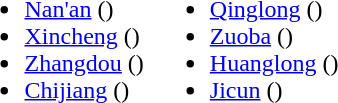<table>
<tr>
<td valign="top"><br><ul><li><a href='#'>Nan'an</a> ()</li><li><a href='#'>Xincheng</a> ()</li><li><a href='#'>Zhangdou</a> ()</li><li><a href='#'>Chijiang</a> ()</li></ul></td>
<td valign="top"><br><ul><li><a href='#'>Qinglong</a> ()</li><li><a href='#'>Zuoba</a> ()</li><li><a href='#'>Huanglong</a> ()</li><li><a href='#'>Jicun</a> ()</li></ul></td>
</tr>
</table>
